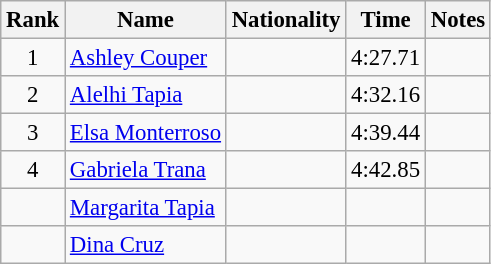<table class="wikitable sortable" style="text-align:center;font-size:95%">
<tr>
<th>Rank</th>
<th>Name</th>
<th>Nationality</th>
<th>Time</th>
<th>Notes</th>
</tr>
<tr>
<td>1</td>
<td align=left><a href='#'>Ashley Couper</a></td>
<td align=left></td>
<td>4:27.71</td>
<td></td>
</tr>
<tr>
<td>2</td>
<td align=left><a href='#'>Alelhi Tapia</a></td>
<td align=left></td>
<td>4:32.16</td>
<td></td>
</tr>
<tr>
<td>3</td>
<td align=left><a href='#'>Elsa Monterroso</a></td>
<td align=left></td>
<td>4:39.44</td>
<td></td>
</tr>
<tr>
<td>4</td>
<td align=left><a href='#'>Gabriela Trana</a></td>
<td align=left></td>
<td>4:42.85</td>
<td></td>
</tr>
<tr>
<td></td>
<td align=left><a href='#'>Margarita Tapia</a></td>
<td align=left></td>
<td></td>
<td></td>
</tr>
<tr>
<td></td>
<td align=left><a href='#'>Dina Cruz</a></td>
<td align=left></td>
<td></td>
<td></td>
</tr>
</table>
